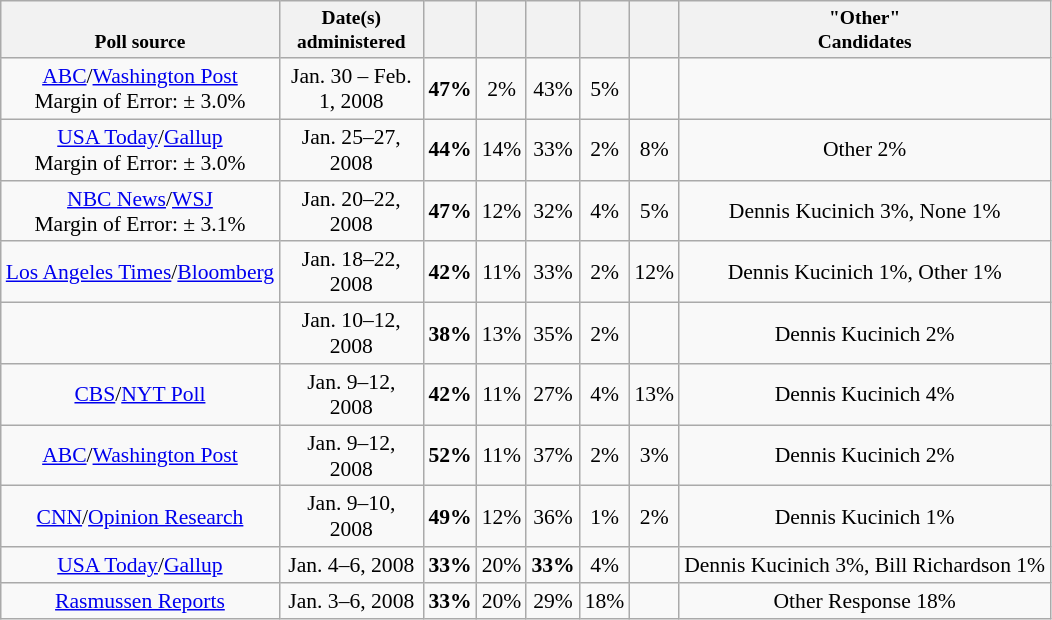<table class="wikitable sortable" style="font-size:90%;text-align:center;">
<tr valign=bottom style="font-size:90%;">
<th>Poll source</th>
<th style="width:90px;">Date(s)<br>administered</th>
<th></th>
<th></th>
<th></th>
<th></th>
<th></th>
<th>"Other"<br>Candidates</th>
</tr>
<tr>
<td><a href='#'>ABC</a>/<a href='#'>Washington Post</a><br>Margin of Error: ± 3.0%</td>
<td>Jan. 30 – Feb. 1, 2008</td>
<td><strong>47%</strong></td>
<td>2%</td>
<td>43%</td>
<td>5%</td>
<td></td>
<td></td>
</tr>
<tr>
<td><a href='#'>USA Today</a>/<a href='#'>Gallup</a><br>Margin of Error: ± 3.0%</td>
<td>Jan. 25–27, 2008</td>
<td><strong>44%</strong></td>
<td>14%</td>
<td>33%</td>
<td>2%</td>
<td>8%</td>
<td>Other 2%</td>
</tr>
<tr>
<td><a href='#'>NBC News</a>/<a href='#'>WSJ</a><br>Margin of Error: ± 3.1%</td>
<td>Jan. 20–22, 2008</td>
<td><strong>47%</strong></td>
<td>12%</td>
<td>32%</td>
<td>4%</td>
<td>5%</td>
<td>Dennis Kucinich 3%, None 1%</td>
</tr>
<tr>
<td><a href='#'>Los Angeles Times</a>/<a href='#'>Bloomberg</a></td>
<td>Jan. 18–22, 2008</td>
<td><strong>42%</strong></td>
<td>11%</td>
<td>33%</td>
<td>2%</td>
<td>12%</td>
<td>Dennis Kucinich 1%, Other 1%</td>
</tr>
<tr>
<td> </td>
<td>Jan. 10–12, 2008</td>
<td><strong>38%</strong></td>
<td>13%</td>
<td>35%</td>
<td>2%</td>
<td></td>
<td>Dennis Kucinich 2%</td>
</tr>
<tr>
<td><a href='#'>CBS</a>/<a href='#'>NYT Poll</a></td>
<td>Jan. 9–12, 2008</td>
<td><strong>42%</strong></td>
<td>11%</td>
<td>27%</td>
<td>4%</td>
<td>13%</td>
<td>Dennis Kucinich 4%</td>
</tr>
<tr>
<td><a href='#'>ABC</a>/<a href='#'>Washington Post</a></td>
<td>Jan. 9–12, 2008</td>
<td><strong>52%</strong></td>
<td>11%</td>
<td>37%</td>
<td>2%</td>
<td>3%</td>
<td>Dennis Kucinich 2%</td>
</tr>
<tr>
<td><a href='#'>CNN</a>/<a href='#'>Opinion Research</a></td>
<td>Jan. 9–10, 2008</td>
<td><strong>49%</strong></td>
<td>12%</td>
<td>36%</td>
<td>1%</td>
<td>2%</td>
<td>Dennis Kucinich 1%</td>
</tr>
<tr>
<td><a href='#'>USA Today</a>/<a href='#'>Gallup</a></td>
<td>Jan. 4–6, 2008</td>
<td><strong>33%</strong></td>
<td>20%</td>
<td><strong>33%</strong></td>
<td>4%</td>
<td></td>
<td>Dennis Kucinich 3%, Bill Richardson 1%</td>
</tr>
<tr>
<td><a href='#'>Rasmussen Reports</a></td>
<td>Jan. 3–6, 2008</td>
<td><strong>33%</strong></td>
<td>20%</td>
<td>29%</td>
<td>18%</td>
<td></td>
<td>Other Response 18%</td>
</tr>
</table>
